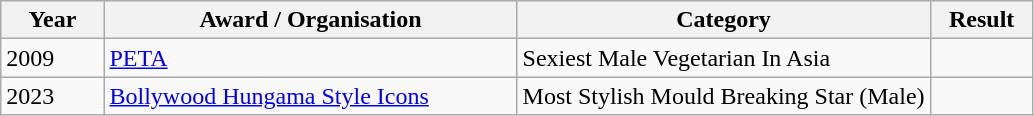<table class="wikitable">
<tr>
<th style="width:10%;">Year</th>
<th style="width:40%;">Award / Organisation</th>
<th style="width:40%;">Category</th>
<th style="width:15%;">Result</th>
</tr>
<tr>
<td>2009</td>
<td><a href='#'>PETA</a></td>
<td>Sexiest Male Vegetarian In Asia</td>
<td>  </td>
</tr>
<tr>
<td>2023</td>
<td><a href='#'>Bollywood Hungama Style Icons</a></td>
<td>Most Stylish Mould Breaking Star (Male)</td>
<td></td>
</tr>
</table>
